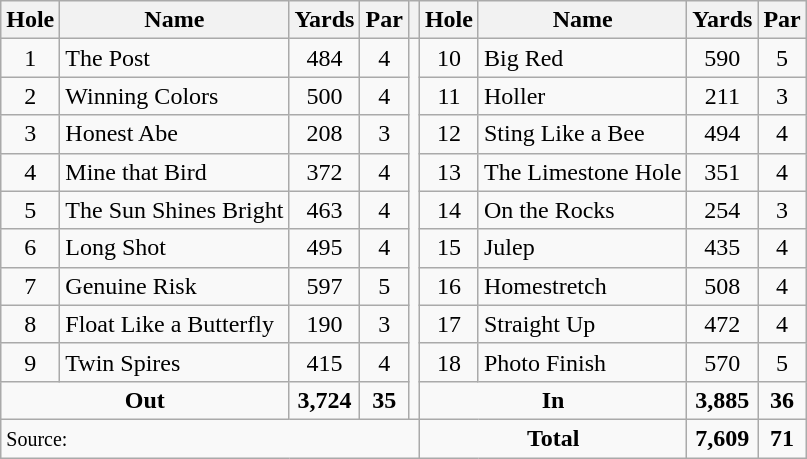<table class=wikitable>
<tr>
<th>Hole</th>
<th>Name</th>
<th>Yards</th>
<th>Par</th>
<th></th>
<th>Hole</th>
<th>Name</th>
<th>Yards</th>
<th>Par</th>
</tr>
<tr>
<td align=center>1</td>
<td>The Post</td>
<td align=center>484</td>
<td align=center>4</td>
<td rowspan=10></td>
<td align=center>10</td>
<td>Big Red</td>
<td align=center>590</td>
<td align=center>5</td>
</tr>
<tr>
<td align=center>2</td>
<td>Winning Colors</td>
<td align=center>500</td>
<td align=center>4</td>
<td align=center>11</td>
<td>Holler</td>
<td align=center>211</td>
<td align=center>3</td>
</tr>
<tr>
<td align=center>3</td>
<td>Honest Abe</td>
<td align=center>208</td>
<td align=center>3</td>
<td align=center>12</td>
<td>Sting Like a Bee</td>
<td align=center>494</td>
<td align=center>4</td>
</tr>
<tr>
<td align=center>4</td>
<td>Mine that Bird</td>
<td align=center>372</td>
<td align=center>4</td>
<td align=center>13</td>
<td>The Limestone Hole</td>
<td align=center>351</td>
<td align=center>4</td>
</tr>
<tr>
<td align=center>5</td>
<td>The Sun Shines Bright</td>
<td align=center>463</td>
<td align=center>4</td>
<td align=center>14</td>
<td>On the Rocks</td>
<td align=center>254</td>
<td align=center>3</td>
</tr>
<tr>
<td align=center>6</td>
<td>Long Shot</td>
<td align=center>495</td>
<td align=center>4</td>
<td align=center>15</td>
<td>Julep</td>
<td align=center>435</td>
<td align=center>4</td>
</tr>
<tr>
<td align=center>7</td>
<td>Genuine Risk</td>
<td align=center>597</td>
<td align=center>5</td>
<td align=center>16</td>
<td>Homestretch</td>
<td align=center>508</td>
<td align=center>4</td>
</tr>
<tr>
<td align=center>8</td>
<td>Float Like a Butterfly</td>
<td align=center>190</td>
<td align=center>3</td>
<td align=center>17</td>
<td>Straight Up</td>
<td align=center>472</td>
<td align=center>4</td>
</tr>
<tr>
<td align=center>9</td>
<td>Twin Spires</td>
<td align=center>415</td>
<td align=center>4</td>
<td align=center>18</td>
<td>Photo Finish</td>
<td align=center>570</td>
<td align=center>5</td>
</tr>
<tr>
<td colspan=2 align=center><strong>Out</strong></td>
<td align=center><strong>3,724</strong></td>
<td align=center><strong>35</strong></td>
<td colspan=2 align=center><strong>In</strong></td>
<td align=center><strong>3,885</strong></td>
<td align=center><strong>36</strong></td>
</tr>
<tr>
<td colspan=5><small>Source:</small></td>
<td colspan="2" align="center"><strong>Total</strong></td>
<td align=center><strong>7,609</strong></td>
<td align=center><strong>71</strong></td>
</tr>
</table>
